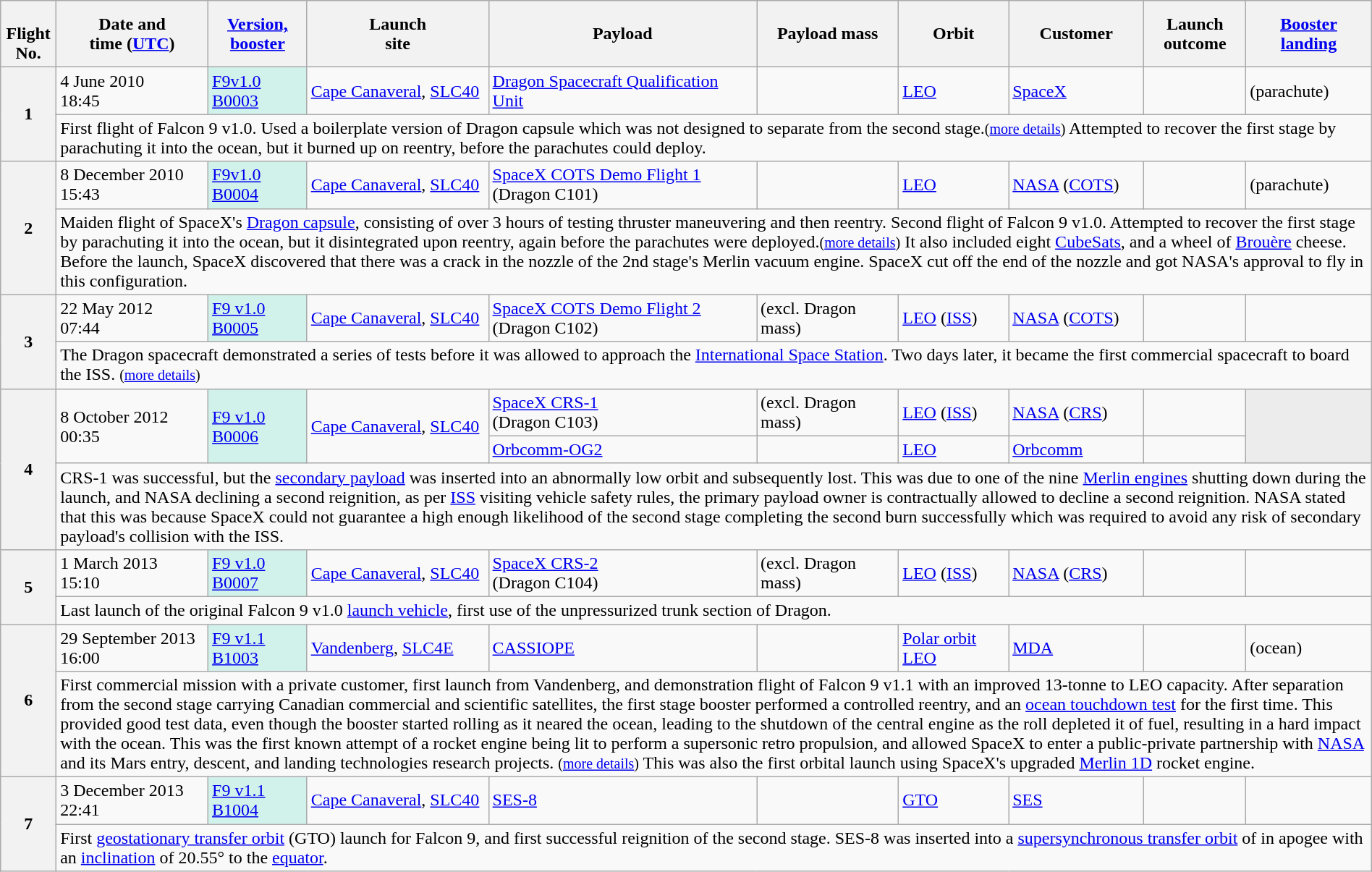<table class="wikitable plainrowheaders sticky-header collapsible" style="width: 100%;">
<tr>
<th scope="col"><br>Flight No.</th>
<th scope="col">Date and<br>time (<a href='#'>UTC</a>)</th>
<th scope="col"><a href='#'>Version,<br>booster</a><br></th>
<th scope="col">Launch<br>site</th>
<th scope="col">Payload</th>
<th scope="col">Payload mass</th>
<th scope="col">Orbit</th>
<th scope="col">Customer</th>
<th scope="col">Launch<br>outcome</th>
<th scope="col"><a href='#'>Booster<br>landing</a></th>
</tr>
<tr id="F9-001">
<th scope="row" rowspan=2 style="text-align:center;">1</th>
<td>4 June 2010<br>18:45</td>
<td style="background:#D1F2EB"><a href='#'>F9v1.0</a><br><a href='#'>B0003</a></td>
<td><a href='#'>Cape Canaveral</a>, <a href='#'>SLC40</a></td>
<td><a href='#'>Dragon Spacecraft Qualification Unit</a></td>
<td></td>
<td><a href='#'>LEO</a></td>
<td><a href='#'>SpaceX</a></td>
<td></td>
<td> (parachute)</td>
</tr>
<tr>
<td colspan=9>First flight of Falcon 9 v1.0. Used a boilerplate version of Dragon capsule which was not designed to separate from the second stage.<small>(<a href='#'>more details</a>)</small> Attempted to recover the first stage by parachuting it into the ocean, but it burned up on reentry, before the parachutes could deploy.</td>
</tr>
<tr id="F9-002">
<th scope="row" rowspan=2 style="text-align:center;">2</th>
<td>8 December 2010<br>15:43</td>
<td style="background:#D1F2EB"><a href='#'>F9v1.0</a><br><a href='#'>B0004</a></td>
<td><a href='#'>Cape Canaveral</a>, <a href='#'>SLC40</a></td>
<td><a href='#'>SpaceX COTS Demo Flight 1</a> (Dragon C101)</td>
<td></td>
<td><a href='#'>LEO</a></td>
<td><a href='#'>NASA</a> (<a href='#'>COTS</a>)</td>
<td></td>
<td> (parachute)</td>
</tr>
<tr>
<td colspan=9>Maiden flight of SpaceX's <a href='#'>Dragon capsule</a>, consisting of over 3 hours of testing thruster maneuvering and then reentry. Second flight of Falcon 9 v1.0. Attempted to recover the first stage by parachuting it into the ocean, but it disintegrated upon reentry, again before the parachutes were deployed.<small>(<a href='#'>more details</a>)</small> It also included eight <a href='#'>CubeSats</a>, and a wheel of <a href='#'>Brouère</a> cheese. Before the launch, SpaceX discovered that there was a crack in the nozzle of the 2nd stage's Merlin vacuum engine. SpaceX cut off the end of the nozzle and got NASA's approval to fly in this configuration.</td>
</tr>
<tr id="F9-003">
<th scope="row" rowspan=2 style="text-align:center;">3</th>
<td>22 May 2012<br>07:44</td>
<td style="background:#D1F2EB"><a href='#'>F9 v1.0</a><br><a href='#'>B0005</a></td>
<td><a href='#'>Cape Canaveral</a>, <a href='#'>SLC40</a></td>
<td><a href='#'>SpaceX COTS Demo Flight 2</a><br>(Dragon C102)</td>
<td> (excl. Dragon mass)</td>
<td><a href='#'>LEO</a> (<a href='#'>ISS</a>)</td>
<td><a href='#'>NASA</a> (<a href='#'>COTS</a>)</td>
<td></td>
<td></td>
</tr>
<tr>
<td colspan=9>The Dragon spacecraft demonstrated a series of tests before it was allowed to approach the <a href='#'>International Space Station</a>. Two days later, it became the first commercial spacecraft to board the ISS. <small>(<a href='#'>more details</a>)</small></td>
</tr>
<tr id="F9-004">
<th scope="row" rowspan=3 style="text-align:center;">4</th>
<td rowspan=2>8 October 2012<br>00:35</td>
<td style="background:#D1F2EB" rowspan=2><a href='#'>F9 v1.0</a><br><a href='#'>B0006</a></td>
<td rowspan=2><a href='#'>Cape Canaveral</a>, <a href='#'>SLC40</a></td>
<td><a href='#'>SpaceX CRS-1</a><br>(Dragon C103)</td>
<td> (excl. Dragon mass)</td>
<td><a href='#'>LEO</a> (<a href='#'>ISS</a>)</td>
<td><a href='#'>NASA</a> (<a href='#'>CRS</a>)</td>
<td></td>
<td style="background:#ececec; text-align:center;" rowspan=2></td>
</tr>
<tr>
<td><a href='#'>Orbcomm-OG2</a></td>
<td></td>
<td><a href='#'>LEO</a></td>
<td><a href='#'>Orbcomm</a></td>
<td></td>
</tr>
<tr>
<td colspan=9>CRS-1 was successful, but the <a href='#'>secondary payload</a> was inserted into an abnormally low orbit and subsequently lost. This was due to one of the nine <a href='#'>Merlin engines</a> shutting down during the launch, and NASA declining a second reignition, as per <a href='#'>ISS</a> visiting vehicle safety rules, the primary payload owner is contractually allowed to decline a second reignition. NASA stated that this was because SpaceX could not guarantee a high enough likelihood of the second stage completing the second burn successfully which was required to avoid any risk of secondary payload's collision with the ISS.</td>
</tr>
<tr id="F9-005">
<th scope="row" rowspan=2 style="text-align:center;">5</th>
<td>1 March 2013<br>15:10</td>
<td style="background:#D1F2EB"><a href='#'>F9 v1.0</a><br><a href='#'>B0007</a></td>
<td><a href='#'>Cape Canaveral</a>, <a href='#'>SLC40</a></td>
<td><a href='#'>SpaceX CRS-2</a><br>(Dragon C104)</td>
<td> (excl. Dragon mass)</td>
<td><a href='#'>LEO</a> (<a href='#'>ISS</a>)</td>
<td><a href='#'>NASA</a> (<a href='#'>CRS</a>)</td>
<td></td>
<td></td>
</tr>
<tr>
<td colspan=9>Last launch of the original Falcon 9 v1.0 <a href='#'>launch vehicle</a>, first use of the unpressurized trunk section of Dragon.</td>
</tr>
<tr id="F9-006">
<th scope="row" rowspan=2 style="text-align:center;">6</th>
<td>29 September 2013<br>16:00</td>
<td style="background:#D1F2EB"><a href='#'>F9 v1.1</a><br><a href='#'>B1003</a></td>
<td><a href='#'>Vandenberg</a>, <a href='#'>SLC4E</a></td>
<td><a href='#'>CASSIOPE</a></td>
<td></td>
<td><a href='#'>Polar orbit</a> <a href='#'>LEO</a></td>
<td><a href='#'>MDA</a></td>
<td></td>
<td> (ocean)</td>
</tr>
<tr>
<td colspan=9>First commercial mission with a private customer, first launch from Vandenberg, and demonstration flight of Falcon 9 v1.1 with an improved 13-tonne to LEO capacity. After separation from the second stage carrying Canadian commercial and scientific satellites, the first stage booster performed a controlled reentry, and an <a href='#'>ocean touchdown test</a> for the first time. This provided good test data, even though the booster started rolling as it neared the ocean, leading to the shutdown of the central engine as the roll depleted it of fuel, resulting in a hard impact with the ocean. This was the first known attempt of a rocket engine being lit to perform a supersonic retro propulsion, and allowed SpaceX to enter a public-private partnership with <a href='#'>NASA</a> and its Mars entry, descent, and landing technologies research projects. <small>(<a href='#'>more details</a>)</small> This was also the first orbital launch using SpaceX's upgraded <a href='#'>Merlin 1D</a> rocket engine.</td>
</tr>
<tr id="F9-007">
<th scope="row" rowspan=2 style="text-align:center;">7</th>
<td>3 December 2013<br>22:41</td>
<td style="background:#D1F2EB"><a href='#'>F9 v1.1</a><br><a href='#'>B1004</a></td>
<td><a href='#'>Cape Canaveral</a>, <a href='#'>SLC40</a></td>
<td><a href='#'>SES-8</a></td>
<td></td>
<td><a href='#'>GTO</a></td>
<td><a href='#'>SES</a></td>
<td></td>
<td><br></td>
</tr>
<tr>
<td colspan=9>First <a href='#'>geostationary transfer orbit</a> (GTO) launch for Falcon 9, and first successful reignition of the second stage. SES-8 was inserted into a <a href='#'>supersynchronous transfer orbit</a> of  in apogee with an <a href='#'>inclination</a> of 20.55° to the <a href='#'>equator</a>.</td>
</tr>
</table>
